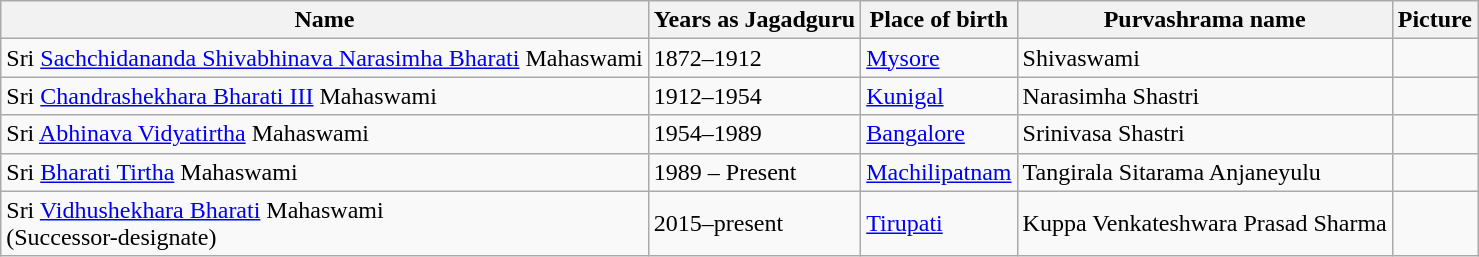<table class="wikitable">
<tr>
<th>Name</th>
<th>Years as Jagadguru</th>
<th>Place of birth</th>
<th>Purvashrama name</th>
<th>Picture</th>
</tr>
<tr>
<td>Sri <a href='#'>Sachchidananda Shivabhinava Narasimha Bharati</a> Mahaswami</td>
<td>1872–1912</td>
<td><a href='#'>Mysore</a></td>
<td>Shivaswami</td>
<td></td>
</tr>
<tr>
<td>Sri <a href='#'>Chandrashekhara Bharati III</a> Mahaswami</td>
<td>1912–1954</td>
<td><a href='#'>Kunigal</a></td>
<td>Narasimha Shastri</td>
<td></td>
</tr>
<tr>
<td>Sri <a href='#'>Abhinava Vidyatirtha</a> Mahaswami</td>
<td>1954–1989</td>
<td><a href='#'>Bangalore</a></td>
<td>Srinivasa Shastri</td>
<td></td>
</tr>
<tr>
<td>Sri <a href='#'>Bharati Tirtha</a> Mahaswami</td>
<td>1989 – Present</td>
<td><a href='#'>Machilipatnam</a></td>
<td>Tangirala Sitarama Anjaneyulu</td>
<td></td>
</tr>
<tr>
<td>Sri <a href='#'>Vidhushekhara Bharati</a> Mahaswami<br>(Successor-designate)</td>
<td>2015–present</td>
<td><a href='#'>Tirupati</a></td>
<td>Kuppa Venkateshwara Prasad Sharma</td>
<td></td>
</tr>
</table>
